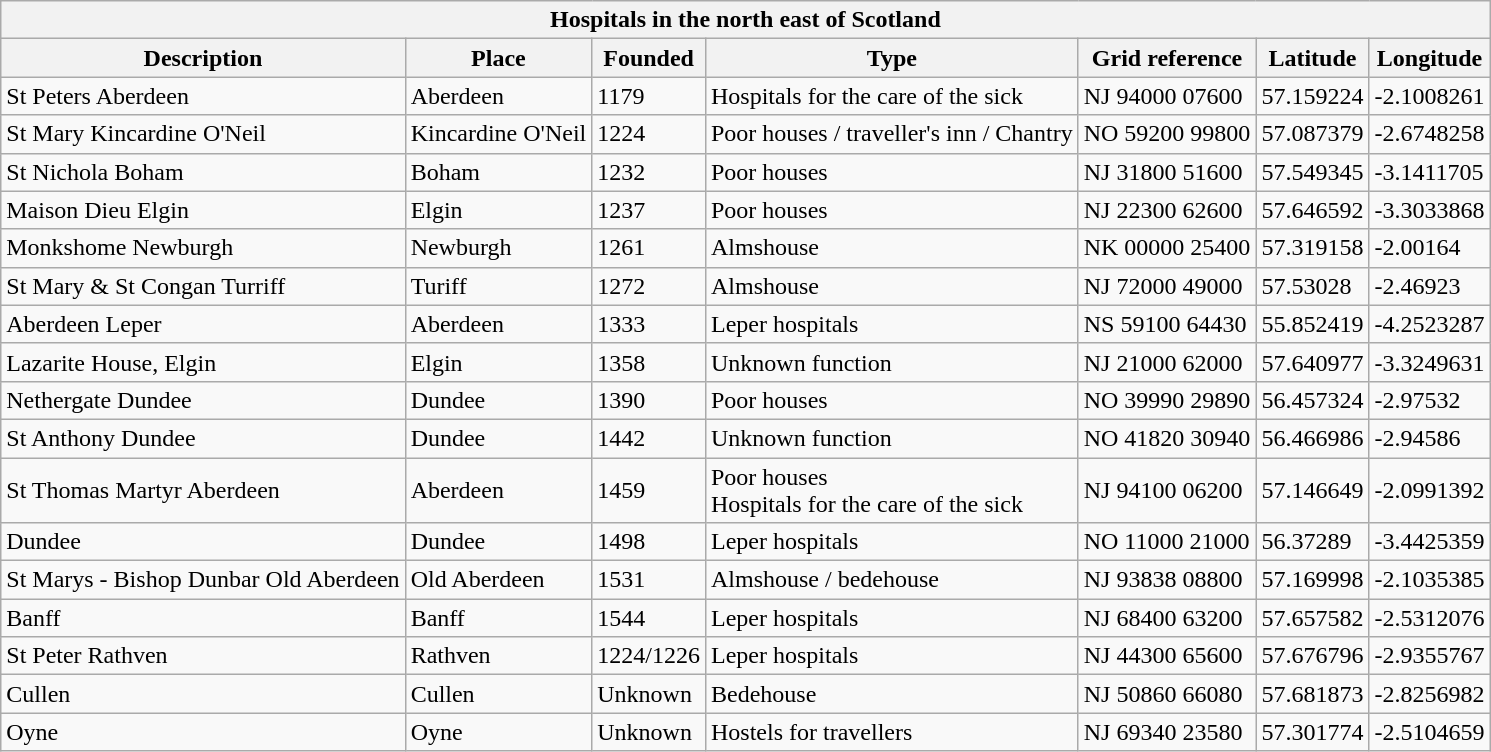<table class="wikitable collapsible collapsed">
<tr>
<th colspan=8>Hospitals in the north east of Scotland</th>
</tr>
<tr>
<th>Description</th>
<th>Place</th>
<th>Founded</th>
<th>Type</th>
<th>Grid reference</th>
<th>Latitude</th>
<th>Longitude</th>
</tr>
<tr>
<td>St Peters Aberdeen</td>
<td>Aberdeen</td>
<td>1179</td>
<td>Hospitals for the care of the sick</td>
<td>NJ 94000 07600</td>
<td>57.159224</td>
<td>-2.1008261</td>
</tr>
<tr>
<td>St Mary Kincardine O'Neil</td>
<td>Kincardine O'Neil</td>
<td>1224</td>
<td>Poor houses / traveller's inn / Chantry</td>
<td>NO 59200 99800</td>
<td>57.087379</td>
<td>-2.6748258</td>
</tr>
<tr>
<td>St Nichola Boham</td>
<td>Boham</td>
<td>1232</td>
<td>Poor houses</td>
<td>NJ 31800 51600</td>
<td>57.549345</td>
<td>-3.1411705</td>
</tr>
<tr>
<td>Maison Dieu Elgin</td>
<td>Elgin</td>
<td>1237</td>
<td>Poor houses</td>
<td>NJ 22300 62600</td>
<td>57.646592</td>
<td>-3.3033868</td>
</tr>
<tr>
<td>Monkshome Newburgh</td>
<td>Newburgh</td>
<td>1261</td>
<td>Almshouse</td>
<td>NK 00000 25400</td>
<td>57.319158</td>
<td>-2.00164</td>
</tr>
<tr>
<td>St Mary & St Congan Turriff</td>
<td>Turiff</td>
<td>1272</td>
<td>Almshouse</td>
<td>NJ 72000 49000</td>
<td>57.53028</td>
<td>-2.46923</td>
</tr>
<tr>
<td>Aberdeen Leper</td>
<td>Aberdeen</td>
<td>1333</td>
<td>Leper hospitals</td>
<td>NS 59100 64430</td>
<td>55.852419</td>
<td>-4.2523287</td>
</tr>
<tr>
<td>Lazarite House, Elgin</td>
<td>Elgin</td>
<td>1358</td>
<td>Unknown function</td>
<td>NJ 21000 62000</td>
<td>57.640977</td>
<td>-3.3249631</td>
</tr>
<tr>
<td>Nethergate Dundee</td>
<td>Dundee</td>
<td>1390</td>
<td>Poor houses</td>
<td>NO 39990 29890</td>
<td>56.457324</td>
<td>-2.97532</td>
</tr>
<tr>
<td>St Anthony Dundee</td>
<td>Dundee</td>
<td>1442</td>
<td>Unknown function</td>
<td>NO 41820 30940</td>
<td>56.466986</td>
<td>-2.94586</td>
</tr>
<tr>
<td>St Thomas Martyr Aberdeen</td>
<td>Aberdeen</td>
<td>1459</td>
<td>Poor houses<br>Hospitals for the care of the sick</td>
<td>NJ 94100 06200</td>
<td>57.146649</td>
<td>-2.0991392</td>
</tr>
<tr>
<td>Dundee</td>
<td>Dundee</td>
<td>1498</td>
<td>Leper hospitals</td>
<td>NO 11000 21000</td>
<td>56.37289</td>
<td>-3.4425359</td>
</tr>
<tr>
<td>St Marys - Bishop Dunbar Old Aberdeen</td>
<td>Old Aberdeen</td>
<td>1531</td>
<td>Almshouse / bedehouse</td>
<td>NJ 93838 08800</td>
<td>57.169998</td>
<td>-2.1035385</td>
</tr>
<tr>
<td>Banff</td>
<td>Banff</td>
<td>1544</td>
<td>Leper hospitals</td>
<td>NJ 68400 63200</td>
<td>57.657582</td>
<td>-2.5312076</td>
</tr>
<tr>
<td>St Peter Rathven</td>
<td>Rathven</td>
<td>1224/1226</td>
<td>Leper hospitals</td>
<td>NJ 44300 65600</td>
<td>57.676796</td>
<td>-2.9355767</td>
</tr>
<tr>
<td>Cullen</td>
<td>Cullen</td>
<td>Unknown</td>
<td>Bedehouse</td>
<td>NJ 50860 66080</td>
<td>57.681873</td>
<td>-2.8256982</td>
</tr>
<tr>
<td>Oyne</td>
<td>Oyne</td>
<td>Unknown</td>
<td>Hostels for travellers</td>
<td>NJ 69340 23580</td>
<td>57.301774</td>
<td>-2.5104659</td>
</tr>
</table>
